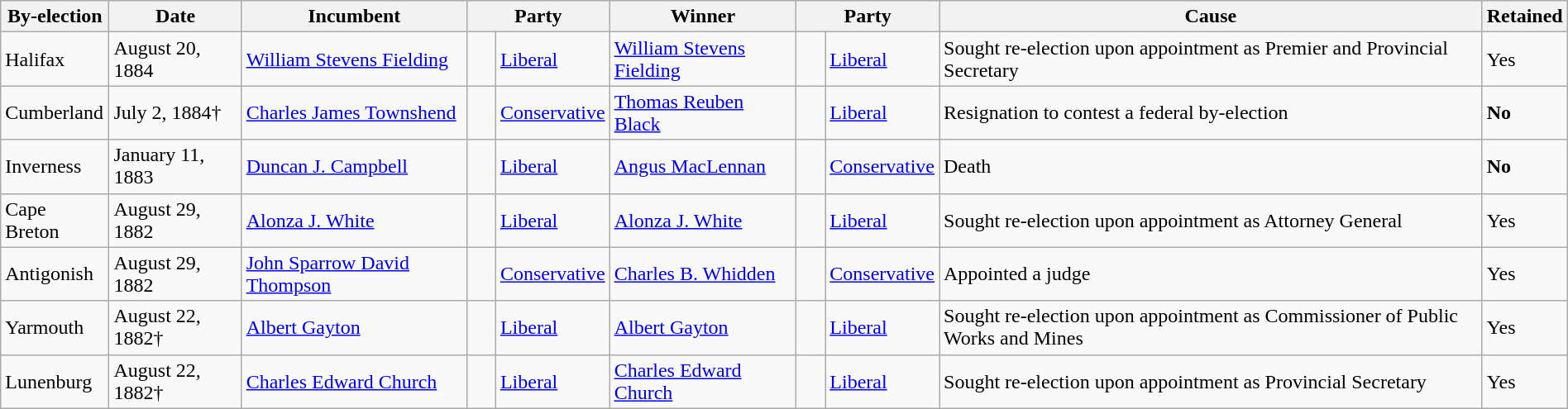<table class=wikitable style="width:100%">
<tr>
<th>By-election</th>
<th>Date</th>
<th>Incumbent</th>
<th colspan=2>Party</th>
<th>Winner</th>
<th colspan=2>Party</th>
<th>Cause</th>
<th>Retained</th>
</tr>
<tr>
<td>Halifax</td>
<td>August 20, 1884</td>
<td><a href='#'>William Stevens Fielding</a></td>
<td>    </td>
<td><a href='#'>Liberal</a></td>
<td><a href='#'>William Stevens Fielding</a></td>
<td>    </td>
<td><a href='#'>Liberal</a></td>
<td>Sought re-election upon appointment as Premier and Provincial Secretary</td>
<td>Yes</td>
</tr>
<tr>
<td>Cumberland</td>
<td>July 2, 1884†</td>
<td><a href='#'>Charles James Townshend</a></td>
<td>    </td>
<td><a href='#'>Conservative</a></td>
<td><a href='#'>Thomas Reuben Black</a></td>
<td>    </td>
<td><a href='#'>Liberal</a></td>
<td>Resignation to contest a federal by-election</td>
<td><strong>No</strong></td>
</tr>
<tr>
<td>Inverness</td>
<td>January 11, 1883</td>
<td><a href='#'>Duncan J. Campbell</a></td>
<td>    </td>
<td><a href='#'>Liberal</a></td>
<td><a href='#'>Angus MacLennan</a></td>
<td>    </td>
<td><a href='#'>Conservative</a></td>
<td>Death</td>
<td><strong>No</strong></td>
</tr>
<tr>
<td>Cape Breton</td>
<td>August 29, 1882</td>
<td><a href='#'>Alonza J. White</a></td>
<td>    </td>
<td><a href='#'>Liberal</a></td>
<td><a href='#'>Alonza J. White</a></td>
<td>    </td>
<td><a href='#'>Liberal</a></td>
<td>Sought re-election upon appointment as Attorney General</td>
<td>Yes</td>
</tr>
<tr>
<td>Antigonish</td>
<td>August 29, 1882</td>
<td><a href='#'>John Sparrow David Thompson</a></td>
<td>    </td>
<td><a href='#'>Conservative</a></td>
<td><a href='#'>Charles B. Whidden</a></td>
<td>    </td>
<td><a href='#'>Conservative</a></td>
<td>Appointed a judge</td>
<td>Yes</td>
</tr>
<tr>
<td>Yarmouth</td>
<td>August 22, 1882†</td>
<td><a href='#'>Albert Gayton</a></td>
<td>    </td>
<td><a href='#'>Liberal</a></td>
<td><a href='#'>Albert Gayton</a></td>
<td>    </td>
<td><a href='#'>Liberal</a></td>
<td>Sought re-election upon appointment as Commissioner of Public Works and Mines</td>
<td>Yes</td>
</tr>
<tr>
<td>Lunenburg</td>
<td>August 22, 1882†</td>
<td><a href='#'>Charles Edward Church</a></td>
<td>    </td>
<td><a href='#'>Liberal</a></td>
<td><a href='#'>Charles Edward Church</a></td>
<td>    </td>
<td><a href='#'>Liberal</a></td>
<td>Sought re-election upon appointment as Provincial Secretary</td>
<td>Yes</td>
</tr>
</table>
